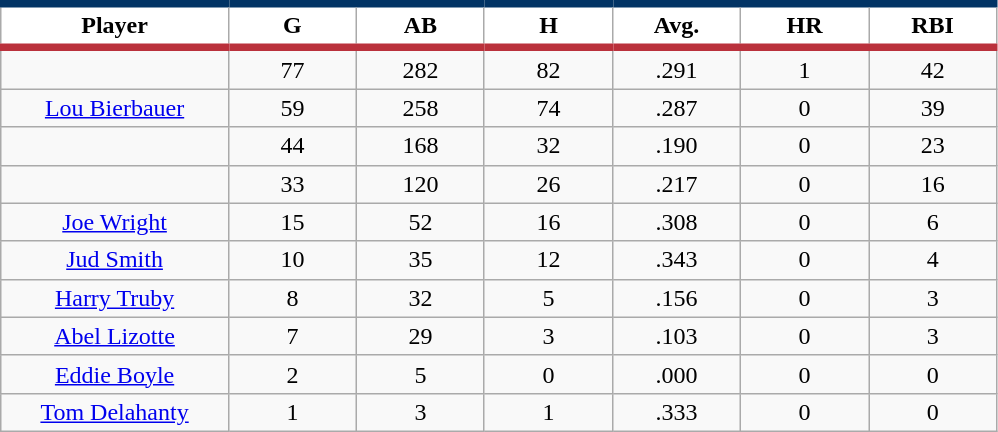<table class="wikitable sortable">
<tr>
<th style="background:#FFFFFF; border-top:#023465 5px solid; border-bottom:#ba313c 5px solid;" width="16%">Player</th>
<th style="background:#FFFFFF; border-top:#023465 5px solid; border-bottom:#ba313c 5px solid;" width="9%">G</th>
<th style="background:#FFFFFF; border-top:#023465 5px solid; border-bottom:#ba313c 5px solid;" width="9%">AB</th>
<th style="background:#FFFFFF; border-top:#023465 5px solid; border-bottom:#ba313c 5px solid;" width="9%">H</th>
<th style="background:#FFFFFF; border-top:#023465 5px solid; border-bottom:#ba313c 5px solid;" width="9%">Avg.</th>
<th style="background:#FFFFFF; border-top:#023465 5px solid; border-bottom:#ba313c 5px solid;" width="9%">HR</th>
<th style="background:#FFFFFF; border-top:#023465 5px solid; border-bottom:#ba313c 5px solid;" width="9%">RBI</th>
</tr>
<tr align="center">
<td></td>
<td>77</td>
<td>282</td>
<td>82</td>
<td>.291</td>
<td>1</td>
<td>42</td>
</tr>
<tr align="center">
<td><a href='#'>Lou Bierbauer</a></td>
<td>59</td>
<td>258</td>
<td>74</td>
<td>.287</td>
<td>0</td>
<td>39</td>
</tr>
<tr align="center">
<td></td>
<td>44</td>
<td>168</td>
<td>32</td>
<td>.190</td>
<td>0</td>
<td>23</td>
</tr>
<tr align="center">
<td></td>
<td>33</td>
<td>120</td>
<td>26</td>
<td>.217</td>
<td>0</td>
<td>16</td>
</tr>
<tr align="center">
<td><a href='#'>Joe Wright</a></td>
<td>15</td>
<td>52</td>
<td>16</td>
<td>.308</td>
<td>0</td>
<td>6</td>
</tr>
<tr align="center">
<td><a href='#'>Jud Smith</a></td>
<td>10</td>
<td>35</td>
<td>12</td>
<td>.343</td>
<td>0</td>
<td>4</td>
</tr>
<tr align="center">
<td><a href='#'>Harry Truby</a></td>
<td>8</td>
<td>32</td>
<td>5</td>
<td>.156</td>
<td>0</td>
<td>3</td>
</tr>
<tr align="center">
<td><a href='#'>Abel Lizotte</a></td>
<td>7</td>
<td>29</td>
<td>3</td>
<td>.103</td>
<td>0</td>
<td>3</td>
</tr>
<tr align="center">
<td><a href='#'>Eddie Boyle</a></td>
<td>2</td>
<td>5</td>
<td>0</td>
<td>.000</td>
<td>0</td>
<td>0</td>
</tr>
<tr align="center">
<td><a href='#'>Tom Delahanty</a></td>
<td>1</td>
<td>3</td>
<td>1</td>
<td>.333</td>
<td>0</td>
<td>0</td>
</tr>
</table>
